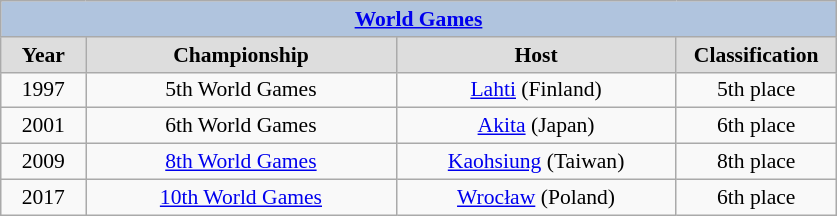<table class="wikitable" style=font-size:90%>
<tr align=center style="background:#B0C4DE;">
<td colspan=4><strong><a href='#'>World Games</a></strong></td>
</tr>
<tr align=center bgcolor="#dddddd">
<td width=50><strong>Year</strong></td>
<td width=200><strong>Championship</strong></td>
<td width=180><strong>Host</strong></td>
<td width=100><strong>Classification</strong></td>
</tr>
<tr align=center>
<td>1997</td>
<td>5th World Games</td>
<td><a href='#'>Lahti</a> (Finland)</td>
<td align="center">5th place</td>
</tr>
<tr align=center>
<td>2001</td>
<td>6th World Games</td>
<td><a href='#'>Akita</a> (Japan)</td>
<td align="center">6th place</td>
</tr>
<tr align=center>
<td>2009</td>
<td><a href='#'>8th World Games</a></td>
<td><a href='#'>Kaohsiung</a> (Taiwan)</td>
<td align="center">8th place</td>
</tr>
<tr align=center>
<td>2017</td>
<td><a href='#'>10th World Games</a></td>
<td><a href='#'>Wrocław</a> (Poland)</td>
<td align="center">6th place</td>
</tr>
</table>
